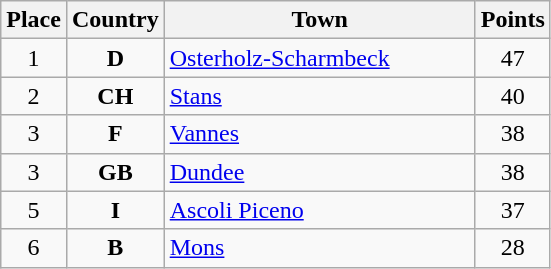<table class="wikitable toptextcells" style="text-align:center;">
<tr>
<th width="25">Place</th>
<th width="25">Country</th>
<th width="200">Town</th>
<th width="25">Points</th>
</tr>
<tr>
<td>1</td>
<td><strong>D</strong></td>
<td style="text-align:left;"><a href='#'>Osterholz-Scharmbeck</a></td>
<td>47</td>
</tr>
<tr>
<td>2</td>
<td><strong>CH</strong></td>
<td style="text-align:left;"><a href='#'>Stans</a></td>
<td>40</td>
</tr>
<tr>
<td>3</td>
<td><strong>F</strong></td>
<td style="text-align:left;"><a href='#'>Vannes</a></td>
<td>38</td>
</tr>
<tr>
<td>3</td>
<td><strong>GB</strong></td>
<td style="text-align:left;"><a href='#'>Dundee</a></td>
<td>38</td>
</tr>
<tr>
<td>5</td>
<td><strong>I</strong></td>
<td style="text-align:left;"><a href='#'>Ascoli Piceno</a></td>
<td>37</td>
</tr>
<tr>
<td>6</td>
<td><strong>B</strong></td>
<td style="text-align:left;"><a href='#'>Mons</a></td>
<td>28</td>
</tr>
</table>
